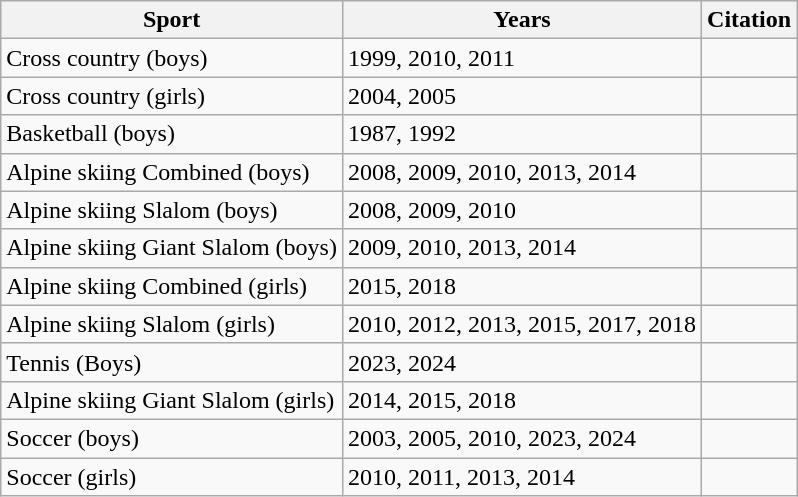<table class="wikitable">
<tr>
<th>Sport</th>
<th>Years</th>
<th>Citation</th>
</tr>
<tr>
<td>Cross country (boys)</td>
<td>1999, 2010, 2011</td>
<td></td>
</tr>
<tr>
<td>Cross country (girls)</td>
<td>2004, 2005</td>
<td></td>
</tr>
<tr>
<td>Basketball (boys)</td>
<td>1987, 1992</td>
<td></td>
</tr>
<tr>
<td>Alpine skiing Combined (boys)</td>
<td>2008, 2009, 2010, 2013, 2014</td>
<td></td>
</tr>
<tr>
<td>Alpine skiing Slalom (boys)</td>
<td>2008, 2009, 2010</td>
<td></td>
</tr>
<tr>
<td>Alpine skiing Giant Slalom (boys)</td>
<td>2009, 2010, 2013, 2014</td>
<td></td>
</tr>
<tr>
<td>Alpine skiing Combined (girls)</td>
<td>2015, 2018</td>
<td></td>
</tr>
<tr>
<td>Alpine skiing Slalom (girls)</td>
<td>2010, 2012, 2013, 2015, 2017, 2018</td>
<td></td>
</tr>
<tr>
<td>Tennis (Boys)</td>
<td>2023, 2024</td>
<td></td>
</tr>
<tr>
<td>Alpine skiing Giant Slalom (girls)</td>
<td>2014, 2015, 2018</td>
<td></td>
</tr>
<tr>
<td>Soccer (boys)</td>
<td>2003, 2005, 2010, 2023, 2024</td>
<td></td>
</tr>
<tr>
<td>Soccer (girls)</td>
<td>2010, 2011, 2013, 2014</td>
<td></td>
</tr>
</table>
